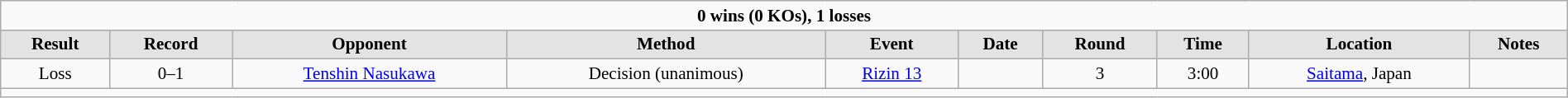<table style="width:100%; clear:both; margin:1.5em auto; text-align:center; font-size:88%;" class="wikitable sortable">
<tr>
<td colspan=10><strong>0 wins (0 KOs), 1 losses</strong></td>
</tr>
<tr>
<th style="border-style: none none solid solid; background: #e3e3e3"><strong>Result</strong></th>
<th style="border-style: none none solid solid; background: #e3e3e3"><strong>Record</strong></th>
<th style="border-style: none none solid solid; background: #e3e3e3"><strong>Opponent</strong></th>
<th style="border-style: none none solid solid; background: #e3e3e3"><strong>Method</strong></th>
<th style="border-style: none none solid solid; background: #e3e3e3"><strong>Event</strong></th>
<th style="border-style: none none solid solid; background: #e3e3e3"><strong>Date</strong></th>
<th style="border-style: none none solid solid; background: #e3e3e3"><strong>Round</strong></th>
<th style="border-style: none none solid solid; background: #e3e3e3"><strong>Time</strong></th>
<th style="border-style: none none solid solid; background: #e3e3e3"><strong>Location</strong></th>
<th style="border-style: none none solid solid; background: #e3e3e3"><strong>Notes</strong></th>
</tr>
<tr>
<td>Loss</td>
<td align=center>0–1</td>
<td><a href='#'>Tenshin Nasukawa</a></td>
<td>Decision (unanimous)</td>
<td><a href='#'>Rizin 13</a></td>
<td></td>
<td align=center>3</td>
<td align=center>3:00</td>
<td><a href='#'>Saitama</a>, Japan</td>
<td></td>
</tr>
<tr>
<td colspan=10></td>
</tr>
</table>
